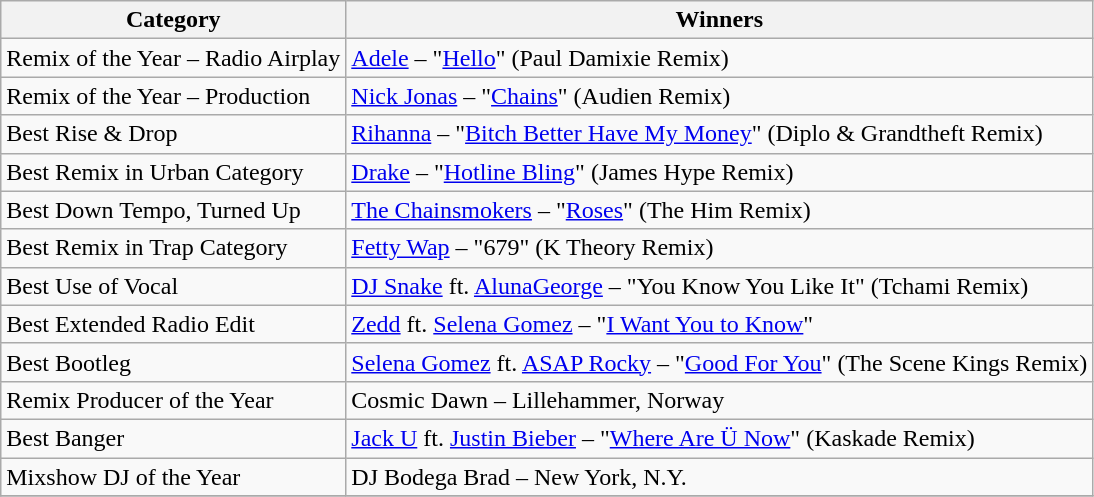<table class="wikitable">
<tr>
<th scope=col>Category</th>
<th scope=col>Winners</th>
</tr>
<tr>
<td>Remix of the Year – Radio Airplay</td>
<td><a href='#'>Adele</a> – "<a href='#'>Hello</a>" (Paul Damixie Remix)</td>
</tr>
<tr>
<td>Remix of the Year – Production</td>
<td><a href='#'>Nick Jonas</a> – "<a href='#'>Chains</a>" (Audien Remix)</td>
</tr>
<tr>
<td>Best Rise & Drop</td>
<td><a href='#'>Rihanna</a> – "<a href='#'>Bitch Better Have My Money</a>" (Diplo & Grandtheft Remix)</td>
</tr>
<tr>
<td>Best Remix in Urban Category</td>
<td><a href='#'>Drake</a> – "<a href='#'>Hotline Bling</a>" (James Hype Remix)</td>
</tr>
<tr>
<td>Best Down Tempo, Turned Up</td>
<td><a href='#'>The Chainsmokers</a> – "<a href='#'>Roses</a>" (The Him Remix)</td>
</tr>
<tr>
<td>Best Remix in Trap Category</td>
<td><a href='#'>Fetty Wap</a> – "679" (K Theory Remix)</td>
</tr>
<tr>
<td>Best Use of Vocal</td>
<td><a href='#'>DJ Snake</a> ft. <a href='#'>AlunaGeorge</a> – "You Know You Like It" (Tchami Remix)</td>
</tr>
<tr>
<td>Best Extended Radio Edit</td>
<td><a href='#'>Zedd</a> ft. <a href='#'>Selena Gomez</a> – "<a href='#'>I Want You to Know</a>"</td>
</tr>
<tr>
<td>Best Bootleg</td>
<td><a href='#'>Selena Gomez</a> ft. <a href='#'>ASAP Rocky</a> – "<a href='#'>Good For You</a>" (The Scene Kings Remix)</td>
</tr>
<tr>
<td>Remix Producer of the Year</td>
<td>Cosmic Dawn – Lillehammer, Norway</td>
</tr>
<tr>
<td>Best Banger</td>
<td><a href='#'>Jack U</a> ft. <a href='#'>Justin Bieber</a> – "<a href='#'>Where Are Ü Now</a>" (Kaskade Remix)</td>
</tr>
<tr>
<td>Mixshow DJ of the Year</td>
<td>DJ Bodega Brad – New York, N.Y.</td>
</tr>
<tr>
</tr>
</table>
